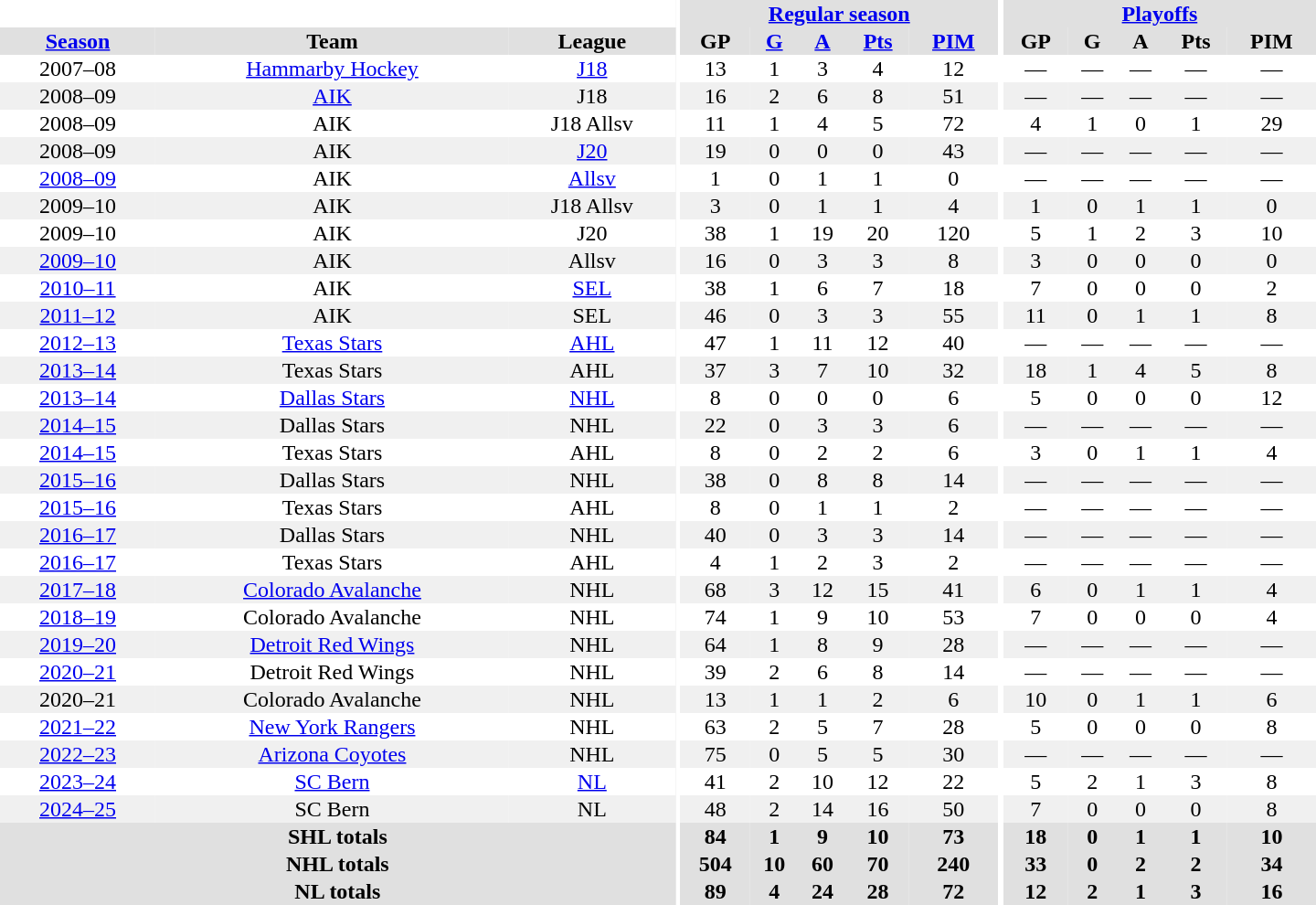<table border="0" cellpadding="1" cellspacing="0" style="text-align:center; width:60em">
<tr bgcolor="#e0e0e0">
<th colspan="3" bgcolor="#ffffff"></th>
<th rowspan="99" bgcolor="#ffffff"></th>
<th colspan="5"><a href='#'>Regular season</a></th>
<th rowspan="99" bgcolor="#ffffff"></th>
<th colspan="5"><a href='#'>Playoffs</a></th>
</tr>
<tr bgcolor="#e0e0e0">
<th><a href='#'>Season</a></th>
<th>Team</th>
<th>League</th>
<th>GP</th>
<th><a href='#'>G</a></th>
<th><a href='#'>A</a></th>
<th><a href='#'>Pts</a></th>
<th><a href='#'>PIM</a></th>
<th>GP</th>
<th>G</th>
<th>A</th>
<th>Pts</th>
<th>PIM</th>
</tr>
<tr>
<td>2007–08</td>
<td><a href='#'>Hammarby Hockey</a></td>
<td><a href='#'>J18</a></td>
<td>13</td>
<td>1</td>
<td>3</td>
<td>4</td>
<td>12</td>
<td>—</td>
<td>—</td>
<td>—</td>
<td>—</td>
<td>—</td>
</tr>
<tr bgcolor="#f0f0f0">
<td>2008–09</td>
<td><a href='#'>AIK</a></td>
<td>J18</td>
<td>16</td>
<td>2</td>
<td>6</td>
<td>8</td>
<td>51</td>
<td>—</td>
<td>—</td>
<td>—</td>
<td>—</td>
<td>—</td>
</tr>
<tr>
<td>2008–09</td>
<td>AIK</td>
<td>J18 Allsv</td>
<td>11</td>
<td>1</td>
<td>4</td>
<td>5</td>
<td>72</td>
<td>4</td>
<td>1</td>
<td>0</td>
<td>1</td>
<td>29</td>
</tr>
<tr bgcolor="#f0f0f0">
<td>2008–09</td>
<td>AIK</td>
<td><a href='#'>J20</a></td>
<td>19</td>
<td>0</td>
<td>0</td>
<td>0</td>
<td>43</td>
<td>—</td>
<td>—</td>
<td>—</td>
<td>—</td>
<td>—</td>
</tr>
<tr>
<td><a href='#'>2008–09</a></td>
<td>AIK</td>
<td><a href='#'>Allsv</a></td>
<td>1</td>
<td>0</td>
<td>1</td>
<td>1</td>
<td>0</td>
<td>—</td>
<td>—</td>
<td>—</td>
<td>—</td>
<td>—</td>
</tr>
<tr bgcolor="#f0f0f0">
<td>2009–10</td>
<td>AIK</td>
<td>J18 Allsv</td>
<td>3</td>
<td>0</td>
<td>1</td>
<td>1</td>
<td>4</td>
<td>1</td>
<td>0</td>
<td>1</td>
<td>1</td>
<td>0</td>
</tr>
<tr>
<td>2009–10</td>
<td>AIK</td>
<td>J20</td>
<td>38</td>
<td>1</td>
<td>19</td>
<td>20</td>
<td>120</td>
<td>5</td>
<td>1</td>
<td>2</td>
<td>3</td>
<td>10</td>
</tr>
<tr bgcolor="#f0f0f0">
<td><a href='#'>2009–10</a></td>
<td>AIK</td>
<td>Allsv</td>
<td>16</td>
<td>0</td>
<td>3</td>
<td>3</td>
<td>8</td>
<td>3</td>
<td>0</td>
<td>0</td>
<td>0</td>
<td>0</td>
</tr>
<tr>
<td><a href='#'>2010–11</a></td>
<td>AIK</td>
<td><a href='#'>SEL</a></td>
<td>38</td>
<td>1</td>
<td>6</td>
<td>7</td>
<td>18</td>
<td>7</td>
<td>0</td>
<td>0</td>
<td>0</td>
<td>2</td>
</tr>
<tr bgcolor="#f0f0f0">
<td><a href='#'>2011–12</a></td>
<td>AIK</td>
<td>SEL</td>
<td>46</td>
<td>0</td>
<td>3</td>
<td>3</td>
<td>55</td>
<td>11</td>
<td>0</td>
<td>1</td>
<td>1</td>
<td>8</td>
</tr>
<tr>
<td><a href='#'>2012–13</a></td>
<td><a href='#'>Texas Stars</a></td>
<td><a href='#'>AHL</a></td>
<td>47</td>
<td>1</td>
<td>11</td>
<td>12</td>
<td>40</td>
<td>—</td>
<td>—</td>
<td>—</td>
<td>—</td>
<td>—</td>
</tr>
<tr bgcolor="#f0f0f0">
<td><a href='#'>2013–14</a></td>
<td>Texas Stars</td>
<td>AHL</td>
<td>37</td>
<td>3</td>
<td>7</td>
<td>10</td>
<td>32</td>
<td>18</td>
<td>1</td>
<td>4</td>
<td>5</td>
<td>8</td>
</tr>
<tr>
<td><a href='#'>2013–14</a></td>
<td><a href='#'>Dallas Stars</a></td>
<td><a href='#'>NHL</a></td>
<td>8</td>
<td>0</td>
<td>0</td>
<td>0</td>
<td>6</td>
<td>5</td>
<td>0</td>
<td>0</td>
<td>0</td>
<td>12</td>
</tr>
<tr bgcolor="#f0f0f0">
<td><a href='#'>2014–15</a></td>
<td>Dallas Stars</td>
<td>NHL</td>
<td>22</td>
<td>0</td>
<td>3</td>
<td>3</td>
<td>6</td>
<td>—</td>
<td>—</td>
<td>—</td>
<td>—</td>
<td>—</td>
</tr>
<tr>
<td><a href='#'>2014–15</a></td>
<td>Texas Stars</td>
<td>AHL</td>
<td>8</td>
<td>0</td>
<td>2</td>
<td>2</td>
<td>6</td>
<td>3</td>
<td>0</td>
<td>1</td>
<td>1</td>
<td>4</td>
</tr>
<tr bgcolor="#f0f0f0">
<td><a href='#'>2015–16</a></td>
<td>Dallas Stars</td>
<td>NHL</td>
<td>38</td>
<td>0</td>
<td>8</td>
<td>8</td>
<td>14</td>
<td>—</td>
<td>—</td>
<td>—</td>
<td>—</td>
<td>—</td>
</tr>
<tr>
<td><a href='#'>2015–16</a></td>
<td>Texas Stars</td>
<td>AHL</td>
<td>8</td>
<td>0</td>
<td>1</td>
<td>1</td>
<td>2</td>
<td>—</td>
<td>—</td>
<td>—</td>
<td>—</td>
<td>—</td>
</tr>
<tr bgcolor="#f0f0f0">
<td><a href='#'>2016–17</a></td>
<td>Dallas Stars</td>
<td>NHL</td>
<td>40</td>
<td>0</td>
<td>3</td>
<td>3</td>
<td>14</td>
<td>—</td>
<td>—</td>
<td>—</td>
<td>—</td>
<td>—</td>
</tr>
<tr>
<td><a href='#'>2016–17</a></td>
<td>Texas Stars</td>
<td>AHL</td>
<td>4</td>
<td>1</td>
<td>2</td>
<td>3</td>
<td>2</td>
<td>—</td>
<td>—</td>
<td>—</td>
<td>—</td>
<td>—</td>
</tr>
<tr bgcolor="#f0f0f0">
<td><a href='#'>2017–18</a></td>
<td><a href='#'>Colorado Avalanche</a></td>
<td>NHL</td>
<td>68</td>
<td>3</td>
<td>12</td>
<td>15</td>
<td>41</td>
<td>6</td>
<td>0</td>
<td>1</td>
<td>1</td>
<td>4</td>
</tr>
<tr>
<td><a href='#'>2018–19</a></td>
<td>Colorado Avalanche</td>
<td>NHL</td>
<td>74</td>
<td>1</td>
<td>9</td>
<td>10</td>
<td>53</td>
<td>7</td>
<td>0</td>
<td>0</td>
<td>0</td>
<td>4</td>
</tr>
<tr bgcolor="#f0f0f0">
<td><a href='#'>2019–20</a></td>
<td><a href='#'>Detroit Red Wings</a></td>
<td>NHL</td>
<td>64</td>
<td>1</td>
<td>8</td>
<td>9</td>
<td>28</td>
<td>—</td>
<td>—</td>
<td>—</td>
<td>—</td>
<td>—</td>
</tr>
<tr>
<td><a href='#'>2020–21</a></td>
<td>Detroit Red Wings</td>
<td>NHL</td>
<td>39</td>
<td>2</td>
<td>6</td>
<td>8</td>
<td>14</td>
<td>—</td>
<td>—</td>
<td>—</td>
<td>—</td>
<td>—</td>
</tr>
<tr bgcolor="#f0f0f0">
<td>2020–21</td>
<td>Colorado Avalanche</td>
<td>NHL</td>
<td>13</td>
<td>1</td>
<td>1</td>
<td>2</td>
<td>6</td>
<td>10</td>
<td>0</td>
<td>1</td>
<td>1</td>
<td>6</td>
</tr>
<tr>
<td><a href='#'>2021–22</a></td>
<td><a href='#'>New York Rangers</a></td>
<td>NHL</td>
<td>63</td>
<td>2</td>
<td>5</td>
<td>7</td>
<td>28</td>
<td>5</td>
<td>0</td>
<td>0</td>
<td>0</td>
<td>8</td>
</tr>
<tr bgcolor="#f0f0f0">
<td><a href='#'>2022–23</a></td>
<td><a href='#'>Arizona Coyotes</a></td>
<td>NHL</td>
<td>75</td>
<td>0</td>
<td>5</td>
<td>5</td>
<td>30</td>
<td>—</td>
<td>—</td>
<td>—</td>
<td>—</td>
<td>—</td>
</tr>
<tr>
<td><a href='#'>2023–24</a></td>
<td><a href='#'>SC Bern</a></td>
<td><a href='#'>NL</a></td>
<td>41</td>
<td>2</td>
<td>10</td>
<td>12</td>
<td>22</td>
<td>5</td>
<td>2</td>
<td>1</td>
<td>3</td>
<td>8</td>
</tr>
<tr bgcolor="#f0f0f0">
<td><a href='#'>2024–25</a></td>
<td>SC Bern</td>
<td>NL</td>
<td>48</td>
<td>2</td>
<td>14</td>
<td>16</td>
<td>50</td>
<td>7</td>
<td>0</td>
<td>0</td>
<td>0</td>
<td>8</td>
</tr>
<tr bgcolor="#e0e0e0">
<th colspan="3">SHL totals</th>
<th>84</th>
<th>1</th>
<th>9</th>
<th>10</th>
<th>73</th>
<th>18</th>
<th>0</th>
<th>1</th>
<th>1</th>
<th>10</th>
</tr>
<tr bgcolor="#e0e0e0">
<th colspan="3">NHL totals</th>
<th>504</th>
<th>10</th>
<th>60</th>
<th>70</th>
<th>240</th>
<th>33</th>
<th>0</th>
<th>2</th>
<th>2</th>
<th>34</th>
</tr>
<tr bgcolor="#e0e0e0">
<th colspan="3">NL totals</th>
<th>89</th>
<th>4</th>
<th>24</th>
<th>28</th>
<th>72</th>
<th>12</th>
<th>2</th>
<th>1</th>
<th>3</th>
<th>16</th>
</tr>
</table>
